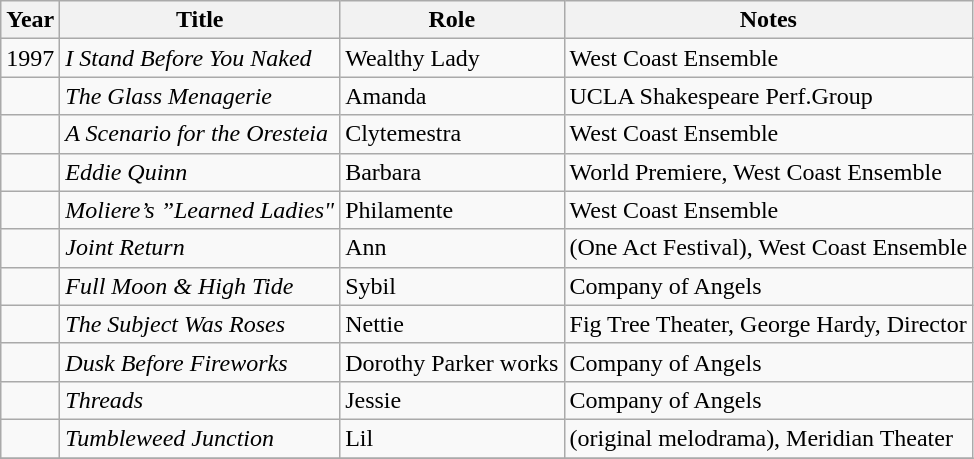<table class="wikitable sortable">
<tr>
<th>Year</th>
<th>Title</th>
<th>Role</th>
<th>Notes</th>
</tr>
<tr>
<td>1997</td>
<td><em>I Stand Before You Naked</em></td>
<td>Wealthy Lady</td>
<td>West Coast Ensemble</td>
</tr>
<tr>
<td></td>
<td><em>The Glass Menagerie</em></td>
<td>Amanda</td>
<td>UCLA Shakespeare Perf.Group</td>
</tr>
<tr>
<td></td>
<td><em>A Scenario for the Oresteia</em></td>
<td>Clytemestra</td>
<td>West Coast Ensemble</td>
</tr>
<tr>
<td></td>
<td><em>Eddie Quinn</em></td>
<td>Barbara</td>
<td>World Premiere, West Coast Ensemble</td>
</tr>
<tr>
<td></td>
<td><em>Moliere’s ”Learned Ladies"</em></td>
<td>Philamente</td>
<td>West Coast Ensemble</td>
</tr>
<tr>
<td></td>
<td><em>Joint Return</em></td>
<td>Ann</td>
<td>(One Act Festival), West Coast Ensemble</td>
</tr>
<tr>
<td></td>
<td><em>Full Moon & High Tide</em></td>
<td>Sybil</td>
<td>Company of Angels</td>
</tr>
<tr>
<td></td>
<td><em>The Subject Was Roses</em></td>
<td>Nettie</td>
<td>Fig Tree Theater, George Hardy, Director</td>
</tr>
<tr>
<td></td>
<td><em>Dusk Before Fireworks</em></td>
<td>Dorothy Parker works</td>
<td>Company of Angels</td>
</tr>
<tr>
<td></td>
<td><em>Threads</em></td>
<td>Jessie</td>
<td>Company of Angels</td>
</tr>
<tr>
<td></td>
<td><em>Tumbleweed Junction</em></td>
<td>Lil</td>
<td>(original melodrama), Meridian Theater</td>
</tr>
<tr>
</tr>
</table>
